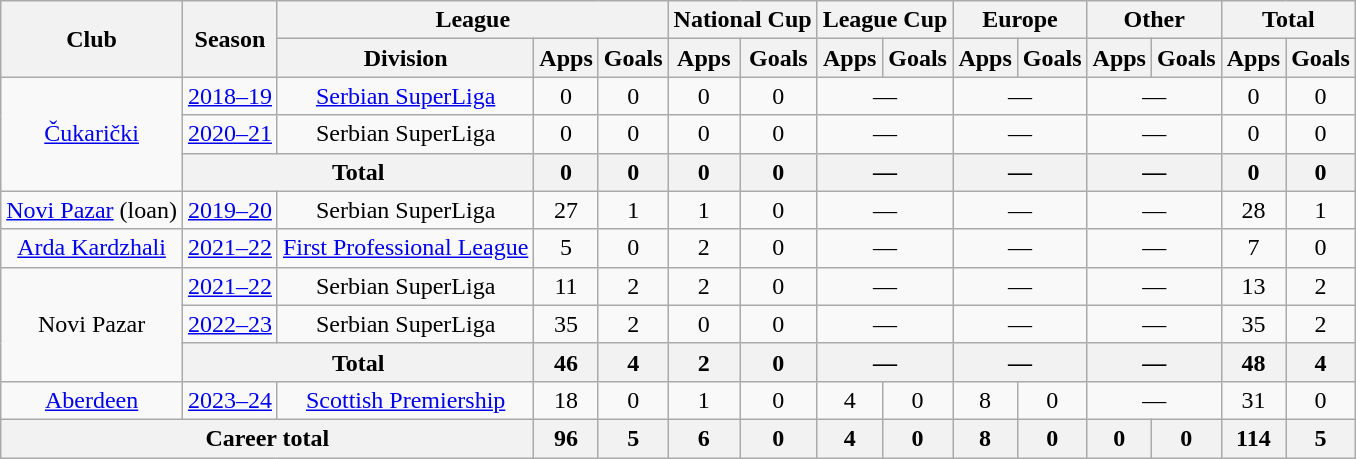<table class="wikitable" style="text-align:center">
<tr>
<th rowspan="2">Club</th>
<th rowspan="2">Season</th>
<th colspan="3">League</th>
<th colspan="2">National Cup</th>
<th colspan="2">League Cup</th>
<th colspan="2">Europe</th>
<th colspan="2">Other</th>
<th colspan="2">Total</th>
</tr>
<tr>
<th>Division</th>
<th>Apps</th>
<th>Goals</th>
<th>Apps</th>
<th>Goals</th>
<th>Apps</th>
<th>Goals</th>
<th>Apps</th>
<th>Goals</th>
<th>Apps</th>
<th>Goals</th>
<th>Apps</th>
<th>Goals</th>
</tr>
<tr>
<td rowspan="3"><a href='#'>Čukarički</a></td>
<td><a href='#'>2018–19</a></td>
<td><a href='#'>Serbian SuperLiga</a></td>
<td>0</td>
<td>0</td>
<td>0</td>
<td>0</td>
<td colspan="2">—</td>
<td colspan="2">—</td>
<td colspan="2">—</td>
<td>0</td>
<td>0</td>
</tr>
<tr>
<td><a href='#'>2020–21</a></td>
<td>Serbian SuperLiga</td>
<td>0</td>
<td>0</td>
<td>0</td>
<td>0</td>
<td colspan="2">—</td>
<td colspan="2">—</td>
<td colspan="2">—</td>
<td>0</td>
<td>0</td>
</tr>
<tr>
<th colspan="2">Total</th>
<th>0</th>
<th>0</th>
<th>0</th>
<th>0</th>
<th colspan="2">—</th>
<th colspan="2">—</th>
<th colspan="2">—</th>
<th>0</th>
<th>0</th>
</tr>
<tr>
<td><a href='#'>Novi Pazar</a> (loan)</td>
<td><a href='#'>2019–20</a></td>
<td>Serbian SuperLiga</td>
<td>27</td>
<td>1</td>
<td>1</td>
<td>0</td>
<td colspan="2">—</td>
<td colspan="2">—</td>
<td colspan="2">—</td>
<td>28</td>
<td>1</td>
</tr>
<tr>
<td><a href='#'>Arda Kardzhali</a></td>
<td><a href='#'>2021–22</a></td>
<td><a href='#'>First Professional League</a></td>
<td>5</td>
<td>0</td>
<td>2</td>
<td>0</td>
<td colspan="2">—</td>
<td colspan="2">—</td>
<td colspan="2">—</td>
<td>7</td>
<td>0</td>
</tr>
<tr>
<td rowspan="3">Novi Pazar</td>
<td><a href='#'>2021–22</a></td>
<td>Serbian SuperLiga</td>
<td>11</td>
<td>2</td>
<td>2</td>
<td>0</td>
<td colspan="2">—</td>
<td colspan="2">—</td>
<td colspan="2">—</td>
<td>13</td>
<td>2</td>
</tr>
<tr>
<td><a href='#'>2022–23</a></td>
<td>Serbian SuperLiga</td>
<td>35</td>
<td>2</td>
<td>0</td>
<td>0</td>
<td colspan="2">—</td>
<td colspan="2">—</td>
<td colspan="2">—</td>
<td>35</td>
<td>2</td>
</tr>
<tr>
<th colspan="2">Total</th>
<th>46</th>
<th>4</th>
<th>2</th>
<th>0</th>
<th colspan="2">—</th>
<th colspan="2">—</th>
<th colspan="2">—</th>
<th>48</th>
<th>4</th>
</tr>
<tr>
<td><a href='#'>Aberdeen</a></td>
<td><a href='#'>2023–24</a></td>
<td><a href='#'>Scottish Premiership</a></td>
<td>18</td>
<td>0</td>
<td>1</td>
<td>0</td>
<td>4</td>
<td>0</td>
<td>8</td>
<td>0</td>
<td colspan="2">—</td>
<td>31</td>
<td>0</td>
</tr>
<tr>
<th colspan="3">Career total</th>
<th>96</th>
<th>5</th>
<th>6</th>
<th>0</th>
<th>4</th>
<th>0</th>
<th>8</th>
<th>0</th>
<th>0</th>
<th>0</th>
<th>114</th>
<th>5</th>
</tr>
</table>
